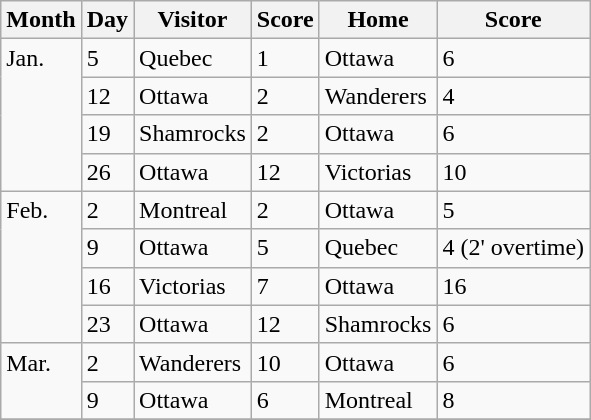<table class="wikitable">
<tr>
<th>Month</th>
<th>Day</th>
<th>Visitor</th>
<th>Score</th>
<th>Home</th>
<th>Score</th>
</tr>
<tr>
<td rowspan=4 valign=top>Jan.</td>
<td>5</td>
<td>Quebec</td>
<td>1</td>
<td>Ottawa</td>
<td>6</td>
</tr>
<tr>
<td>12</td>
<td>Ottawa</td>
<td>2</td>
<td>Wanderers</td>
<td>4</td>
</tr>
<tr>
<td>19</td>
<td>Shamrocks</td>
<td>2</td>
<td>Ottawa</td>
<td>6</td>
</tr>
<tr>
<td>26</td>
<td>Ottawa</td>
<td>12</td>
<td>Victorias</td>
<td>10</td>
</tr>
<tr>
<td rowspan=4 valign=top>Feb.</td>
<td>2</td>
<td>Montreal</td>
<td>2</td>
<td>Ottawa</td>
<td>5</td>
</tr>
<tr>
<td>9</td>
<td>Ottawa</td>
<td>5</td>
<td>Quebec</td>
<td>4 (2' overtime)</td>
</tr>
<tr>
<td>16</td>
<td>Victorias</td>
<td>7</td>
<td>Ottawa</td>
<td>16</td>
</tr>
<tr>
<td>23</td>
<td>Ottawa</td>
<td>12</td>
<td>Shamrocks</td>
<td>6</td>
</tr>
<tr>
<td rowspan=2  valign=top>Mar.</td>
<td>2</td>
<td>Wanderers</td>
<td>10</td>
<td>Ottawa</td>
<td>6</td>
</tr>
<tr>
<td>9</td>
<td>Ottawa</td>
<td>6</td>
<td>Montreal</td>
<td>8</td>
</tr>
<tr>
</tr>
</table>
